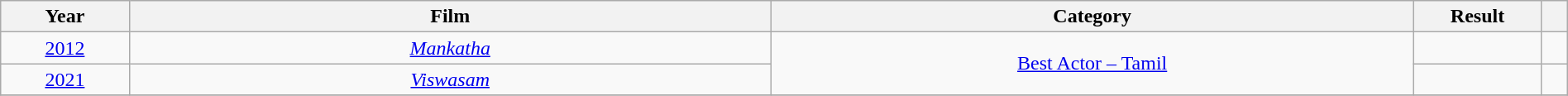<table class="wikitable sortable" style="width:100%;">
<tr>
<th style="width:5%;">Year</th>
<th style="width:25%;">Film</th>
<th style="width:25%;">Category</th>
<th style="width:5%;">Result</th>
<th style="width:1%;" class="unsortable"></th>
</tr>
<tr>
<td style="text-align:center;"><a href='#'>2012</a></td>
<td style="text-align:center;"><em><a href='#'>Mankatha</a></em></td>
<td rowspan="2" style="text-align:center;"><a href='#'>Best Actor – Tamil</a></td>
<td></td>
<td></td>
</tr>
<tr>
<td style="text-align:center;"><a href='#'>2021</a></td>
<td style="text-align:center;"><em><a href='#'>Viswasam</a></em></td>
<td></td>
<td></td>
</tr>
<tr>
</tr>
</table>
